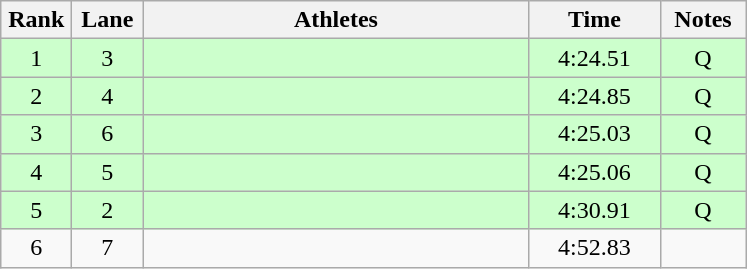<table class="wikitable sortable" style="text-align:center;">
<tr>
<th width=40>Rank</th>
<th width=40>Lane</th>
<th width=250>Athletes</th>
<th width=80>Time</th>
<th width=50>Notes</th>
</tr>
<tr bgcolor=ccffcc>
<td>1</td>
<td>3</td>
<td align=left></td>
<td>4:24.51</td>
<td>Q</td>
</tr>
<tr bgcolor=ccffcc>
<td>2</td>
<td>4</td>
<td align=left></td>
<td>4:24.85</td>
<td>Q</td>
</tr>
<tr bgcolor=ccffcc>
<td>3</td>
<td>6</td>
<td align=left></td>
<td>4:25.03</td>
<td>Q</td>
</tr>
<tr bgcolor=ccffcc>
<td>4</td>
<td>5</td>
<td align=left></td>
<td>4:25.06</td>
<td>Q</td>
</tr>
<tr bgcolor=ccffcc>
<td>5</td>
<td>2</td>
<td align=left></td>
<td>4:30.91</td>
<td>Q</td>
</tr>
<tr>
<td>6</td>
<td>7</td>
<td align=left></td>
<td>4:52.83</td>
<td></td>
</tr>
</table>
